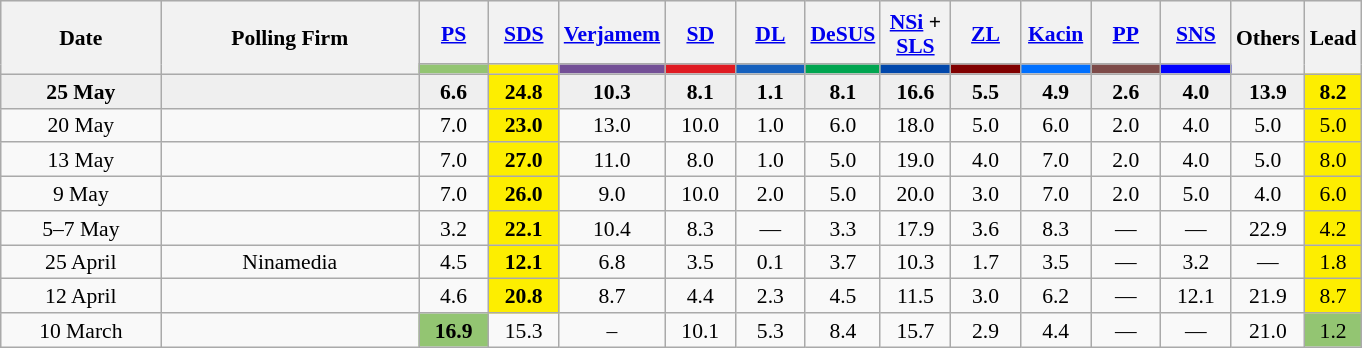<table class="wikitable" style="text-align:center; font-size:90%; line-height:16px;">
<tr style="height:42px; background:#e9e9e9;">
<th style="width:100px;" rowspan="2">Date</th>
<th style="width:165px;" rowspan="2">Polling Firm</th>
<th><a href='#'><span>PS</span></a></th>
<th><a href='#'><span>SDS</span></a></th>
<th><a href='#'><span>Verjamem</span></a></th>
<th><a href='#'><span>SD</span></a></th>
<th><a href='#'><span>DL</span></a></th>
<th><a href='#'><span>DeSUS</span></a></th>
<th><a href='#'><span>NSi</span></a> + <a href='#'><span>SLS</span></a></th>
<th><a href='#'><span>ZL</span></a></th>
<th><a href='#'><span>Kacin</span></a></th>
<th><a href='#'><span>PP</span></a></th>
<th><a href='#'><span>SNS</span></a></th>
<th style="width:40px;" rowspan="2">Others</th>
<th style="width:20px;" rowspan="2">Lead</th>
</tr>
<tr>
<th style="background:#93C572; width:40px;"></th>
<th style="background:#FDEE00; width:40px;"></th>
<th style="background:#734F96; width:40px;"></th>
<th style="background:#DF1A22; width:40px;"></th>
<th style="background:#1560BD; width:40px;"></th>
<th style="background:#00A550; width:40px;"></th>
<th style="background:#0047AB; width:40px;"></th>
<th style="background:maroon; width:40px;"></th>
<th style="background:#0070FF; width:40px;"></th>
<th style="background:#7D4A48; width:40px;"></th>
<th style="background:blue; width:40px;"></th>
</tr>
<tr style="background:#EFEFEF; font-weight:bold;">
<td>25 May</td>
<td></td>
<td>6.6</td>
<td style="background:#FDEE00">24.8</td>
<td>10.3</td>
<td>8.1</td>
<td>1.1</td>
<td>8.1</td>
<td>16.6</td>
<td>5.5</td>
<td>4.9</td>
<td>2.6</td>
<td>4.0</td>
<td>13.9</td>
<td style="background:#FDEE00; color:black;">8.2</td>
</tr>
<tr>
<td>20 May</td>
<td></td>
<td>7.0</td>
<td style="background:#FDEE00"><strong>23.0</strong></td>
<td>13.0</td>
<td>10.0</td>
<td>1.0</td>
<td>6.0</td>
<td>18.0</td>
<td>5.0</td>
<td>6.0</td>
<td>2.0</td>
<td>4.0</td>
<td>5.0</td>
<td style="background:#FDEE00; color:black;">5.0</td>
</tr>
<tr>
<td>13 May</td>
<td></td>
<td>7.0</td>
<td style="background:#FDEE00"><strong>27.0</strong></td>
<td>11.0</td>
<td>8.0</td>
<td>1.0</td>
<td>5.0</td>
<td>19.0</td>
<td>4.0</td>
<td>7.0</td>
<td>2.0</td>
<td>4.0</td>
<td>5.0</td>
<td style="background:#FDEE00; color:black;">8.0</td>
</tr>
<tr>
<td>9 May</td>
<td></td>
<td>7.0</td>
<td style="background:#FDEE00"><strong>26.0</strong></td>
<td>9.0</td>
<td>10.0</td>
<td>2.0</td>
<td>5.0</td>
<td>20.0</td>
<td>3.0</td>
<td>7.0</td>
<td>2.0</td>
<td>5.0</td>
<td>4.0</td>
<td style="background:#FDEE00; color:black;">6.0</td>
</tr>
<tr>
<td>5–7 May</td>
<td></td>
<td>3.2</td>
<td style="background:#FDEE00"><strong>22.1</strong></td>
<td>10.4</td>
<td>8.3</td>
<td>—</td>
<td>3.3</td>
<td>17.9</td>
<td>3.6</td>
<td>8.3</td>
<td>—</td>
<td>—</td>
<td>22.9</td>
<td style="background:#FDEE00; color:black;">4.2</td>
</tr>
<tr>
<td>25 April</td>
<td>Ninamedia</td>
<td>4.5</td>
<td style="background:#FDEE00"><strong>12.1</strong></td>
<td>6.8</td>
<td>3.5</td>
<td>0.1</td>
<td>3.7</td>
<td>10.3</td>
<td>1.7</td>
<td>3.5</td>
<td>—</td>
<td>3.2</td>
<td>—</td>
<td style="background:#FDEE00; color:black;">1.8</td>
</tr>
<tr>
<td>12 April</td>
<td></td>
<td>4.6</td>
<td style="background:#FDEE00"><strong>20.8</strong></td>
<td>8.7</td>
<td>4.4</td>
<td>2.3</td>
<td>4.5</td>
<td>11.5</td>
<td>3.0</td>
<td>6.2</td>
<td>—</td>
<td>12.1</td>
<td>21.9</td>
<td style="background:#FDEE00; color:black;">8.7</td>
</tr>
<tr>
<td>10 March</td>
<td></td>
<td style="background:#93C572"><strong>16.9</strong></td>
<td>15.3</td>
<td>– </td>
<td>10.1</td>
<td>5.3</td>
<td>8.4</td>
<td>15.7</td>
<td>2.9</td>
<td>4.4</td>
<td>—</td>
<td>—</td>
<td>21.0</td>
<td style="background:#93C572; color:black;">1.2</td>
</tr>
</table>
